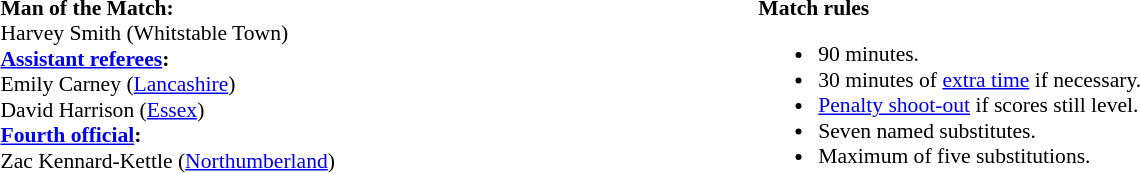<table style="width:100%; font-size:90%;">
<tr>
<td style="width:40%; vertical-align:top;"><br><strong>Man of the Match:</strong>
<br>Harvey Smith (Whitstable Town)<br><strong><a href='#'>Assistant referees</a>:</strong>
<br>Emily Carney (<a href='#'>Lancashire</a>)
<br>David Harrison (<a href='#'>Essex</a>)
<br><strong><a href='#'>Fourth official</a>:</strong>
<br>Zac Kennard-Kettle (<a href='#'>Northumberland</a>)</td>
<td style="width:60%; vertical-align:top;"><br><strong>Match rules</strong><ul><li>90 minutes.</li><li>30 minutes of <a href='#'>extra time</a> if necessary.</li><li><a href='#'>Penalty shoot-out</a> if scores still level.</li><li>Seven named substitutes.</li><li>Maximum of five substitutions.</li></ul></td>
</tr>
</table>
